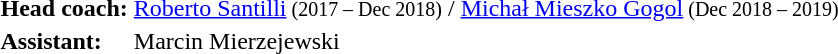<table>
<tr>
<td><strong>Head coach:</strong></td>
<td> <a href='#'>Roberto Santilli</a><small> (2017 – Dec 2018)</small> /  <a href='#'>Michał Mieszko Gogol</a><small> (Dec 2018 – 2019)</small></td>
</tr>
<tr>
<td><strong>Assistant:</strong></td>
<td> Marcin Mierzejewski</td>
</tr>
</table>
